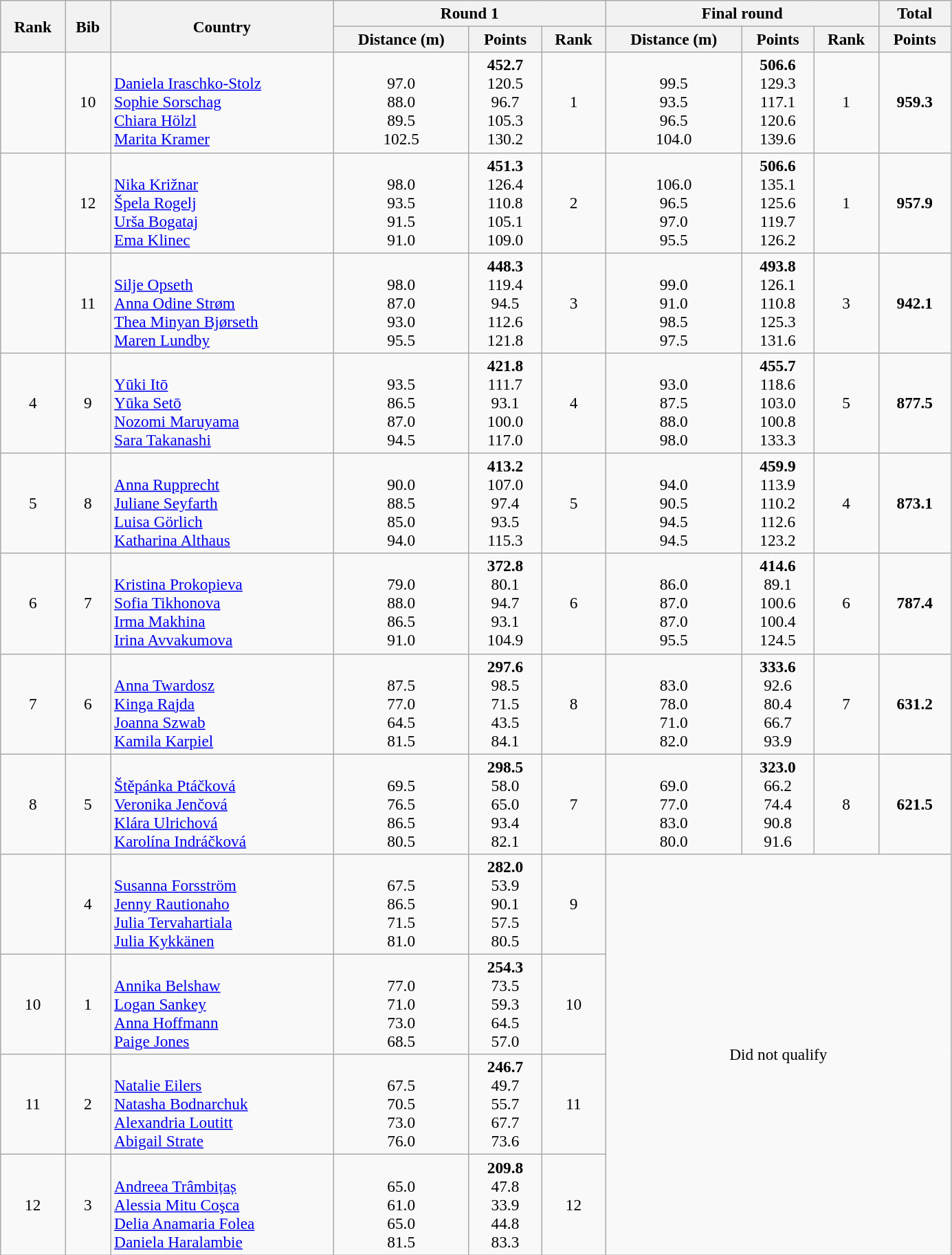<table class="wikitable sortable" style="text-align:center;font-size:97%" width=73%>
<tr>
<th rowspan=2>Rank</th>
<th rowspan=2>Bib</th>
<th rowspan=2>Country</th>
<th colspan=3>Round 1</th>
<th colspan=3>Final round</th>
<th>Total</th>
</tr>
<tr>
<th>Distance (m)</th>
<th>Points</th>
<th>Rank</th>
<th>Distance (m)</th>
<th>Points</th>
<th>Rank</th>
<th>Points</th>
</tr>
<tr>
<td></td>
<td>10</td>
<td align=left><br><a href='#'>Daniela Iraschko-Stolz</a><br><a href='#'>Sophie Sorschag</a><br><a href='#'>Chiara Hölzl</a><br><a href='#'>Marita Kramer</a></td>
<td><br>97.0<br>88.0<br>89.5<br>102.5</td>
<td><strong>452.7</strong><br>120.5<br>96.7<br>105.3<br>130.2</td>
<td>1</td>
<td><br>99.5<br>93.5<br>96.5<br>104.0</td>
<td><strong>506.6</strong><br>129.3<br>117.1<br>120.6<br>139.6</td>
<td>1</td>
<td><strong>959.3</strong></td>
</tr>
<tr>
<td></td>
<td>12</td>
<td align=left><br><a href='#'>Nika Križnar</a><br><a href='#'>Špela Rogelj</a><br><a href='#'>Urša Bogataj</a><br><a href='#'>Ema Klinec</a></td>
<td><br>98.0<br>93.5<br>91.5<br>91.0</td>
<td><strong>451.3</strong><br>126.4<br>110.8<br>105.1<br>109.0</td>
<td>2</td>
<td><br>106.0<br>96.5<br>97.0<br>95.5</td>
<td><strong>506.6</strong><br>135.1<br>125.6<br>119.7<br>126.2</td>
<td>1</td>
<td><strong>957.9</strong></td>
</tr>
<tr>
<td></td>
<td>11</td>
<td align=left><br><a href='#'>Silje Opseth</a><br><a href='#'>Anna Odine Strøm</a><br><a href='#'>Thea Minyan Bjørseth</a><br><a href='#'>Maren Lundby</a></td>
<td><br>98.0<br>87.0<br>93.0<br>95.5</td>
<td><strong>448.3</strong><br>119.4<br>94.5<br>112.6<br>121.8</td>
<td>3</td>
<td><br>99.0<br>91.0<br>98.5<br>97.5</td>
<td><strong>493.8</strong><br>126.1<br>110.8<br>125.3<br>131.6</td>
<td>3</td>
<td><strong>942.1</strong></td>
</tr>
<tr>
<td>4</td>
<td>9</td>
<td align=left><br><a href='#'>Yūki Itō</a><br><a href='#'>Yūka Setō</a><br><a href='#'>Nozomi Maruyama</a><br><a href='#'>Sara Takanashi</a></td>
<td><br>93.5<br>86.5<br>87.0<br>94.5</td>
<td><strong>421.8</strong><br>111.7<br>93.1<br>100.0<br>117.0</td>
<td>4</td>
<td><br>93.0<br>87.5<br>88.0<br>98.0</td>
<td><strong>455.7</strong><br>118.6<br>103.0<br>100.8<br>133.3</td>
<td>5</td>
<td><strong>877.5</strong></td>
</tr>
<tr>
<td>5</td>
<td>8</td>
<td align=left><br><a href='#'>Anna Rupprecht</a><br><a href='#'>Juliane Seyfarth</a><br><a href='#'>Luisa Görlich</a><br><a href='#'>Katharina Althaus</a></td>
<td><br>90.0<br>88.5<br>85.0<br>94.0</td>
<td><strong>413.2</strong><br>107.0<br>97.4<br>93.5<br>115.3</td>
<td>5</td>
<td><br>94.0<br>90.5<br>94.5<br>94.5</td>
<td><strong>459.9</strong><br>113.9<br>110.2<br>112.6<br>123.2</td>
<td>4</td>
<td><strong>873.1</strong></td>
</tr>
<tr>
<td>6</td>
<td>7</td>
<td align=left><br><a href='#'>Kristina Prokopieva</a><br><a href='#'>Sofia Tikhonova</a><br><a href='#'>Irma Makhina</a><br><a href='#'>Irina Avvakumova</a></td>
<td><br>79.0<br>88.0<br>86.5<br>91.0</td>
<td><strong>372.8</strong><br>80.1<br>94.7<br>93.1<br>104.9</td>
<td>6</td>
<td><br>86.0<br>87.0<br>87.0<br>95.5</td>
<td><strong>414.6</strong><br>89.1<br>100.6<br>100.4<br>124.5</td>
<td>6</td>
<td><strong>787.4</strong></td>
</tr>
<tr>
<td>7</td>
<td>6</td>
<td align="left"><br><a href='#'>Anna Twardosz</a><br><a href='#'>Kinga Rajda</a><br><a href='#'>Joanna Szwab</a><br><a href='#'>Kamila Karpiel</a></td>
<td><br>87.5<br>77.0<br>64.5<br>81.5</td>
<td><strong>297.6</strong><br>98.5<br>71.5<br>43.5<br>84.1</td>
<td>8</td>
<td><br>83.0<br>78.0<br>71.0<br>82.0</td>
<td><strong>333.6</strong><br>92.6<br>80.4<br>66.7<br>93.9</td>
<td>7</td>
<td><strong>631.2</strong></td>
</tr>
<tr>
<td>8</td>
<td>5</td>
<td align="left"><br><a href='#'>Štěpánka Ptáčková</a><br><a href='#'>Veronika Jenčová</a><br><a href='#'>Klára Ulrichová</a><br><a href='#'>Karolína Indráčková</a></td>
<td><br>69.5<br>76.5<br>86.5<br>80.5</td>
<td><strong>298.5</strong><br>58.0<br>65.0<br>93.4<br>82.1</td>
<td>7</td>
<td><br>69.0<br>77.0<br>83.0<br>80.0</td>
<td><strong>323.0</strong><br>66.2<br>74.4<br>90.8<br>91.6</td>
<td>8</td>
<td><strong>621.5</strong></td>
</tr>
<tr>
<td></td>
<td>4</td>
<td align=left><br><a href='#'>Susanna Forsström</a><br><a href='#'>Jenny Rautionaho</a><br><a href='#'>Julia Tervahartiala</a><br><a href='#'>Julia Kykkänen</a></td>
<td><br>67.5<br>86.5<br>71.5<br>81.0</td>
<td><strong>282.0</strong><br>53.9<br>90.1<br>57.5<br>80.5</td>
<td>9</td>
<td colspan=4 rowspan=4>Did not qualify</td>
</tr>
<tr>
<td>10</td>
<td>1</td>
<td align=left><br><a href='#'>Annika Belshaw</a><br><a href='#'>Logan Sankey</a><br><a href='#'>Anna Hoffmann</a><br><a href='#'>Paige Jones</a></td>
<td><br>77.0<br>71.0<br>73.0<br>68.5</td>
<td><strong>254.3</strong><br>73.5<br>59.3<br>64.5<br>57.0</td>
<td>10</td>
</tr>
<tr>
<td>11</td>
<td>2</td>
<td align=left><br><a href='#'>Natalie Eilers</a><br><a href='#'>Natasha Bodnarchuk</a><br><a href='#'>Alexandria Loutitt</a><br><a href='#'>Abigail Strate</a></td>
<td><br>67.5<br>70.5<br>73.0<br>76.0</td>
<td><strong>246.7</strong><br>49.7<br>55.7<br>67.7<br>73.6</td>
<td>11</td>
</tr>
<tr>
<td>12</td>
<td>3</td>
<td align=left><br><a href='#'>Andreea Trâmbițaș</a><br><a href='#'>Alessia Mitu Coşca</a><br><a href='#'>Delia Anamaria Folea</a><br><a href='#'>Daniela Haralambie</a></td>
<td><br>65.0<br>61.0<br>65.0<br>81.5</td>
<td><strong>209.8</strong><br>47.8<br>33.9<br>44.8<br>83.3</td>
<td>12</td>
</tr>
</table>
